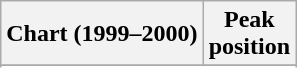<table class="wikitable sortable plainrowheaders" style="text-align:center">
<tr>
<th scope="col">Chart (1999–2000)</th>
<th scope="col">Peak<br>position</th>
</tr>
<tr>
</tr>
<tr>
</tr>
</table>
